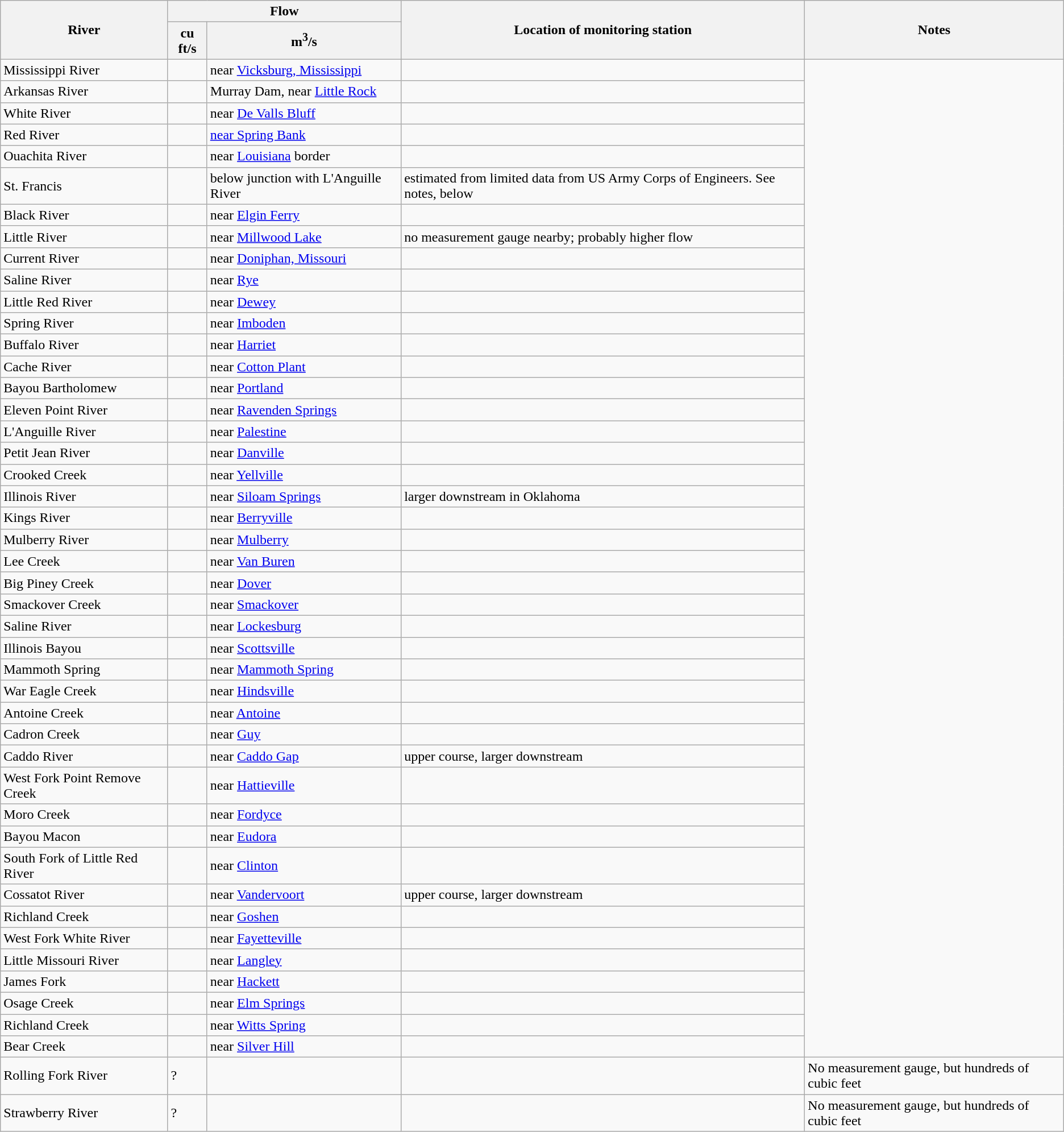<table class="wikitable sortable">
<tr>
<th rowspan=2>River</th>
<th colspan=2>Flow</th>
<th rowspan=2>Location of monitoring station</th>
<th rowspan=2>Notes</th>
</tr>
<tr>
<th>cu ft/s</th>
<th>m<sup>3</sup>/s</th>
</tr>
<tr>
<td>Mississippi River</td>
<td></td>
<td>near <a href='#'>Vicksburg, Mississippi</a></td>
<td></td>
</tr>
<tr>
<td>Arkansas River</td>
<td></td>
<td>Murray Dam, near <a href='#'>Little Rock</a></td>
<td></td>
</tr>
<tr>
<td>White River</td>
<td></td>
<td>near <a href='#'>De Valls Bluff</a></td>
<td></td>
</tr>
<tr>
<td>Red River</td>
<td></td>
<td><a href='#'>near Spring Bank</a></td>
<td></td>
</tr>
<tr>
<td>Ouachita River</td>
<td></td>
<td>near <a href='#'>Louisiana</a> border</td>
<td></td>
</tr>
<tr>
<td>St. Francis</td>
<td></td>
<td>below junction with L'Anguille River</td>
<td>estimated from limited data from US Army Corps of Engineers. See notes, below</td>
</tr>
<tr>
<td>Black River</td>
<td></td>
<td>near <a href='#'>Elgin Ferry</a></td>
<td></td>
</tr>
<tr>
<td>Little River</td>
<td></td>
<td>near <a href='#'>Millwood Lake</a></td>
<td>no measurement gauge nearby; probably  higher flow</td>
</tr>
<tr>
<td>Current River</td>
<td></td>
<td>near <a href='#'>Doniphan, Missouri</a></td>
<td></td>
</tr>
<tr>
<td>Saline River</td>
<td></td>
<td>near <a href='#'>Rye</a></td>
<td></td>
</tr>
<tr>
<td>Little Red River</td>
<td></td>
<td>near <a href='#'>Dewey</a></td>
<td></td>
</tr>
<tr>
<td>Spring River</td>
<td></td>
<td>near <a href='#'>Imboden</a></td>
<td></td>
</tr>
<tr>
<td>Buffalo River</td>
<td></td>
<td>near <a href='#'>Harriet</a></td>
<td></td>
</tr>
<tr>
<td>Cache River</td>
<td></td>
<td>near <a href='#'>Cotton Plant</a></td>
<td></td>
</tr>
<tr>
<td>Bayou Bartholomew</td>
<td></td>
<td>near <a href='#'>Portland</a></td>
<td></td>
</tr>
<tr>
<td>Eleven Point River</td>
<td></td>
<td>near <a href='#'>Ravenden Springs</a></td>
<td></td>
</tr>
<tr>
<td>L'Anguille River</td>
<td></td>
<td>near <a href='#'>Palestine</a></td>
<td></td>
</tr>
<tr>
<td>Petit Jean River</td>
<td></td>
<td>near <a href='#'>Danville</a></td>
<td></td>
</tr>
<tr>
<td>Crooked Creek</td>
<td></td>
<td>near <a href='#'>Yellville</a></td>
<td></td>
</tr>
<tr>
<td>Illinois River</td>
<td></td>
<td>near <a href='#'>Siloam Springs</a></td>
<td>larger downstream in Oklahoma</td>
</tr>
<tr>
<td>Kings River</td>
<td></td>
<td>near <a href='#'>Berryville</a></td>
<td></td>
</tr>
<tr>
<td>Mulberry River</td>
<td></td>
<td>near <a href='#'>Mulberry</a></td>
<td></td>
</tr>
<tr>
<td>Lee Creek</td>
<td></td>
<td>near <a href='#'>Van Buren</a></td>
<td></td>
</tr>
<tr>
<td>Big Piney Creek</td>
<td></td>
<td>near <a href='#'>Dover</a></td>
<td></td>
</tr>
<tr>
<td>Smackover Creek</td>
<td></td>
<td>near <a href='#'>Smackover</a></td>
<td></td>
</tr>
<tr>
<td>Saline River</td>
<td></td>
<td>near <a href='#'>Lockesburg</a></td>
<td></td>
</tr>
<tr>
<td>Illinois Bayou</td>
<td></td>
<td>near <a href='#'>Scottsville</a></td>
<td></td>
</tr>
<tr>
<td>Mammoth Spring</td>
<td></td>
<td>near <a href='#'>Mammoth Spring</a></td>
<td></td>
</tr>
<tr>
<td>War Eagle Creek</td>
<td></td>
<td>near <a href='#'>Hindsville</a></td>
<td></td>
</tr>
<tr>
<td>Antoine Creek</td>
<td></td>
<td>near <a href='#'>Antoine</a></td>
<td></td>
</tr>
<tr>
<td>Cadron Creek</td>
<td></td>
<td>near <a href='#'>Guy</a></td>
<td></td>
</tr>
<tr>
<td>Caddo River</td>
<td></td>
<td>near <a href='#'>Caddo Gap</a></td>
<td>upper course, larger downstream</td>
</tr>
<tr>
<td>West Fork Point Remove Creek</td>
<td></td>
<td>near <a href='#'>Hattieville</a></td>
<td></td>
</tr>
<tr>
<td>Moro Creek</td>
<td></td>
<td>near <a href='#'>Fordyce</a></td>
<td></td>
</tr>
<tr>
<td>Bayou Macon</td>
<td></td>
<td>near <a href='#'>Eudora</a></td>
<td></td>
</tr>
<tr>
<td>South Fork of Little Red River</td>
<td></td>
<td>near <a href='#'>Clinton</a></td>
<td></td>
</tr>
<tr>
<td>Cossatot River</td>
<td></td>
<td>near <a href='#'>Vandervoort</a></td>
<td>upper course, larger downstream</td>
</tr>
<tr>
<td>Richland Creek</td>
<td></td>
<td>near <a href='#'>Goshen</a></td>
<td></td>
</tr>
<tr>
<td>West Fork White River</td>
<td></td>
<td>near <a href='#'>Fayetteville</a></td>
<td></td>
</tr>
<tr>
<td>Little Missouri River</td>
<td></td>
<td>near <a href='#'>Langley</a></td>
<td></td>
</tr>
<tr>
<td>James Fork</td>
<td></td>
<td>near <a href='#'>Hackett</a></td>
<td></td>
</tr>
<tr>
<td>Osage Creek</td>
<td></td>
<td>near <a href='#'>Elm Springs</a></td>
<td></td>
</tr>
<tr>
<td>Richland Creek</td>
<td></td>
<td>near <a href='#'>Witts Spring</a></td>
<td></td>
</tr>
<tr>
<td>Bear Creek</td>
<td></td>
<td>near <a href='#'>Silver Hill</a></td>
<td></td>
</tr>
<tr>
<td>Rolling Fork River</td>
<td>?</td>
<td></td>
<td></td>
<td>No measurement gauge, but hundreds of cubic feet</td>
</tr>
<tr>
<td>Strawberry River</td>
<td>?</td>
<td></td>
<td></td>
<td>No measurement gauge, but hundreds of cubic feet</td>
</tr>
</table>
